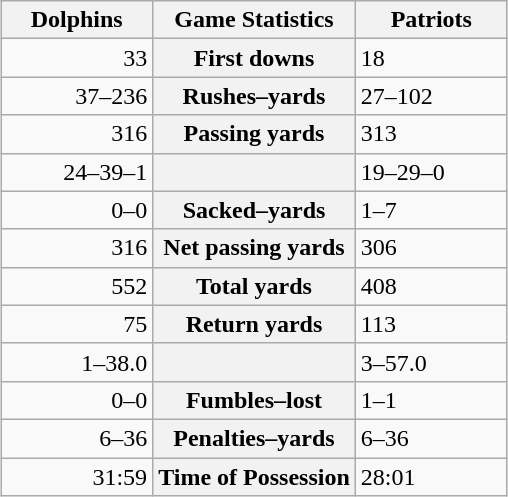<table class="wikitable" style="margin: 1em auto 1em auto">
<tr>
<th style="width:30%;">Dolphins</th>
<th style="width:40%;">Game Statistics</th>
<th style="width:30%;">Patriots</th>
</tr>
<tr>
<td style="text-align:right;">33</td>
<th>First downs</th>
<td>18</td>
</tr>
<tr>
<td style="text-align:right;">37–236</td>
<th>Rushes–yards</th>
<td>27–102</td>
</tr>
<tr>
<td style="text-align:right;">316</td>
<th>Passing yards</th>
<td>313</td>
</tr>
<tr>
<td style="text-align:right;">24–39–1</td>
<th></th>
<td>19–29–0</td>
</tr>
<tr>
<td style="text-align:right;">0–0</td>
<th>Sacked–yards</th>
<td>1–7</td>
</tr>
<tr>
<td style="text-align:right;">316</td>
<th>Net passing yards</th>
<td>306</td>
</tr>
<tr>
<td style="text-align:right;">552</td>
<th>Total yards</th>
<td>408</td>
</tr>
<tr>
<td style="text-align:right;">75</td>
<th>Return yards</th>
<td>113</td>
</tr>
<tr>
<td style="text-align:right;">1–38.0</td>
<th></th>
<td>3–57.0</td>
</tr>
<tr>
<td style="text-align:right;">0–0</td>
<th>Fumbles–lost</th>
<td>1–1</td>
</tr>
<tr>
<td style="text-align:right;">6–36</td>
<th>Penalties–yards</th>
<td>6–36</td>
</tr>
<tr>
<td style="text-align:right;">31:59</td>
<th>Time of Possession</th>
<td>28:01</td>
</tr>
</table>
